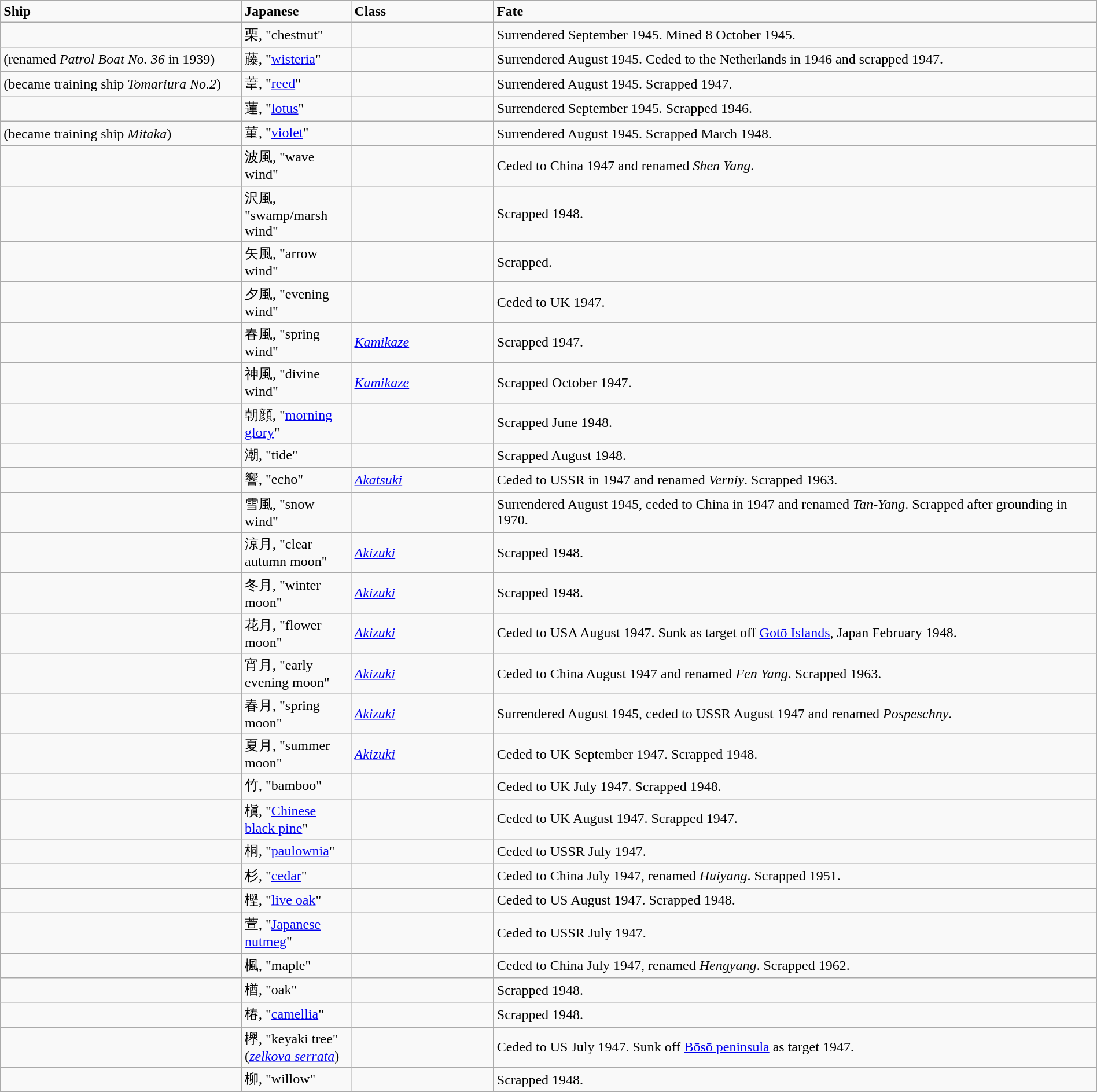<table class="wikitable" width="100%">
<tr>
<td width="22%"><strong>Ship</strong></td>
<td width="10%"><strong>Japanese</strong></td>
<td width="13%" bgcolor=><strong>Class</strong></td>
<td width="55%" bgcolor=><strong>Fate</strong></td>
</tr>
<tr>
<td></td>
<td>栗, "chestnut"</td>
<td></td>
<td>Surrendered September 1945. Mined 8 October 1945.</td>
</tr>
<tr>
<td> (renamed <em>Patrol Boat No. 36</em> in 1939)</td>
<td>藤, "<a href='#'>wisteria</a>"</td>
<td></td>
<td>Surrendered August 1945. Ceded to the Netherlands in 1946 and scrapped 1947.</td>
</tr>
<tr>
<td> (became training ship <em>Tomariura No.2</em>)</td>
<td>葦, "<a href='#'>reed</a>"</td>
<td></td>
<td>Surrendered August 1945. Scrapped 1947.</td>
</tr>
<tr>
<td></td>
<td>蓮, "<a href='#'>lotus</a>"</td>
<td></td>
<td>Surrendered September 1945. Scrapped 1946.</td>
</tr>
<tr>
<td> (became training ship <em>Mitaka</em>)</td>
<td>菫, "<a href='#'>violet</a>"</td>
<td></td>
<td>Surrendered August 1945. Scrapped March 1948.</td>
</tr>
<tr>
<td></td>
<td>波風, "wave wind"</td>
<td></td>
<td>Ceded to China 1947 and renamed <em>Shen Yang</em>.</td>
</tr>
<tr>
<td></td>
<td>沢風, "swamp/marsh wind"</td>
<td></td>
<td>Scrapped 1948.</td>
</tr>
<tr>
<td></td>
<td>矢風, "arrow wind"</td>
<td></td>
<td>Scrapped.</td>
</tr>
<tr>
<td></td>
<td>夕風, "evening wind"</td>
<td></td>
<td>Ceded to UK 1947.</td>
</tr>
<tr>
<td></td>
<td>春風, "spring wind"</td>
<td><a href='#'><em>Kamikaze</em></a></td>
<td>Scrapped 1947.</td>
</tr>
<tr>
<td></td>
<td>神風, "divine wind"</td>
<td><a href='#'><em>Kamikaze</em></a></td>
<td>Scrapped October 1947.</td>
</tr>
<tr>
<td></td>
<td>朝顔, "<a href='#'>morning glory</a>"</td>
<td></td>
<td>Scrapped June 1948.</td>
</tr>
<tr>
<td></td>
<td>潮, "tide"</td>
<td></td>
<td>Scrapped August 1948.</td>
</tr>
<tr>
<td></td>
<td>響, "echo"</td>
<td><a href='#'><em>Akatsuki</em></a></td>
<td>Ceded to USSR in 1947 and renamed <em>Verniy</em>. Scrapped 1963.</td>
</tr>
<tr>
<td></td>
<td>雪風, "snow wind"</td>
<td></td>
<td>Surrendered August 1945, ceded to China in 1947 and renamed <em>Tan-Yang</em>. Scrapped after grounding in 1970.</td>
</tr>
<tr>
<td></td>
<td>涼月, "clear autumn moon"</td>
<td><a href='#'><em>Akizuki</em></a></td>
<td>Scrapped 1948.</td>
</tr>
<tr>
<td></td>
<td>冬月, "winter moon"</td>
<td><a href='#'><em>Akizuki</em></a></td>
<td>Scrapped 1948.</td>
</tr>
<tr>
<td></td>
<td>花月, "flower moon"</td>
<td><a href='#'><em>Akizuki</em></a></td>
<td>Ceded to USA August 1947. Sunk as target off <a href='#'>Gotō Islands</a>, Japan February 1948.</td>
</tr>
<tr>
<td></td>
<td>宵月, "early evening moon"</td>
<td><a href='#'><em>Akizuki</em></a></td>
<td>Ceded to China August 1947 and renamed <em>Fen Yang</em>. Scrapped 1963.</td>
</tr>
<tr>
<td></td>
<td>春月, "spring moon"</td>
<td><a href='#'><em>Akizuki</em></a></td>
<td>Surrendered August 1945, ceded to USSR August 1947 and renamed <em>Pospeschny</em>.</td>
</tr>
<tr>
<td></td>
<td>夏月, "summer moon"</td>
<td><a href='#'><em>Akizuki</em></a></td>
<td>Ceded to UK September 1947. Scrapped 1948.</td>
</tr>
<tr>
<td></td>
<td>竹, "bamboo"</td>
<td></td>
<td>Ceded to UK July 1947. Scrapped 1948.</td>
</tr>
<tr>
<td></td>
<td>槇, "<a href='#'>Chinese black pine</a>"</td>
<td></td>
<td>Ceded to UK August 1947. Scrapped 1947.</td>
</tr>
<tr>
<td></td>
<td>桐, "<a href='#'>paulownia</a>"</td>
<td></td>
<td>Ceded to USSR July 1947.</td>
</tr>
<tr>
<td></td>
<td>杉, "<a href='#'>cedar</a>"</td>
<td></td>
<td>Ceded to China July 1947, renamed <em>Huiyang</em>. Scrapped 1951.</td>
</tr>
<tr>
<td></td>
<td>樫, "<a href='#'>live oak</a>"</td>
<td></td>
<td>Ceded to US August 1947. Scrapped 1948.</td>
</tr>
<tr>
<td></td>
<td>萱, "<a href='#'>Japanese nutmeg</a>"</td>
<td></td>
<td>Ceded to USSR July 1947.</td>
</tr>
<tr>
<td></td>
<td>楓, "maple"</td>
<td></td>
<td>Ceded to China July 1947, renamed <em>Hengyang</em>. Scrapped 1962.</td>
</tr>
<tr>
<td></td>
<td>楢, "oak"</td>
<td></td>
<td>Scrapped 1948.</td>
</tr>
<tr>
<td></td>
<td>椿, "<a href='#'>camellia</a>"</td>
<td></td>
<td>Scrapped 1948.</td>
</tr>
<tr>
<td></td>
<td>欅, "keyaki tree" (<em><a href='#'>zelkova serrata</a></em>)</td>
<td></td>
<td>Ceded to US July 1947. Sunk off <a href='#'>Bōsō peninsula</a> as target 1947.</td>
</tr>
<tr>
<td></td>
<td>柳, "willow"</td>
<td></td>
<td>Scrapped 1948.</td>
</tr>
<tr>
</tr>
</table>
